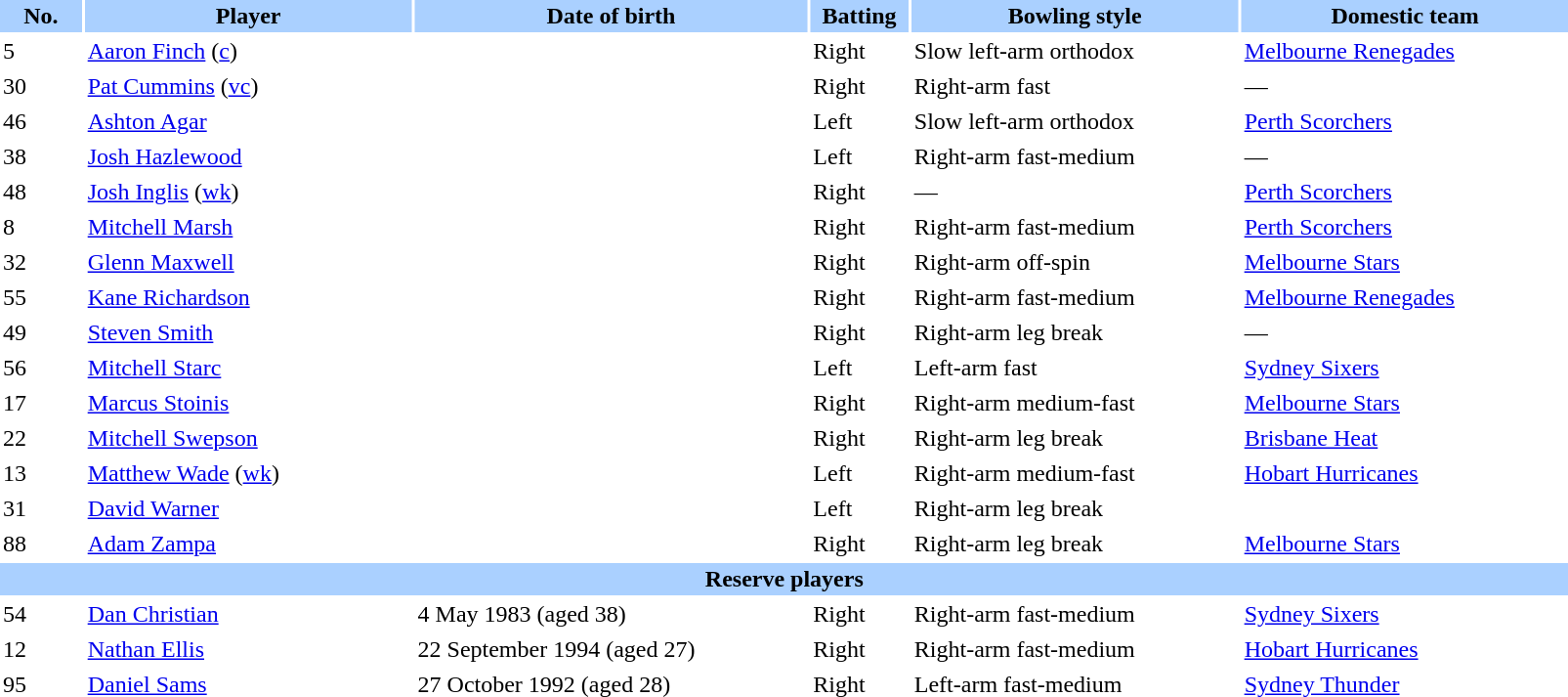<table class="sortable" style="width:85%;" border="0" cellspacing="2" cellpadding="2">
<tr style="background:#aad0ff;">
<th scope="col" width="5%">No.</th>
<th width=20%>Player</th>
<th width=24%>Date of birth</th>
<th width=6%>Batting</th>
<th width=20%>Bowling style</th>
<th width=20%>Domestic team</th>
</tr>
<tr>
<td>5</td>
<td><a href='#'>Aaron Finch</a> (<a href='#'>c</a>)</td>
<td></td>
<td>Right</td>
<td>Slow left-arm orthodox</td>
<td><a href='#'>Melbourne Renegades</a></td>
</tr>
<tr>
<td>30</td>
<td><a href='#'>Pat Cummins</a> (<a href='#'>vc</a>)</td>
<td></td>
<td>Right</td>
<td>Right-arm fast</td>
<td>—</td>
</tr>
<tr>
<td>46</td>
<td><a href='#'>Ashton Agar</a></td>
<td></td>
<td>Left</td>
<td>Slow left-arm orthodox</td>
<td><a href='#'>Perth Scorchers</a></td>
</tr>
<tr>
<td>38</td>
<td><a href='#'>Josh Hazlewood</a></td>
<td></td>
<td>Left</td>
<td>Right-arm fast-medium</td>
<td>—</td>
</tr>
<tr>
<td>48</td>
<td><a href='#'>Josh Inglis</a> (<a href='#'>wk</a>)</td>
<td></td>
<td>Right</td>
<td>—</td>
<td><a href='#'>Perth Scorchers</a></td>
</tr>
<tr>
<td>8</td>
<td><a href='#'>Mitchell Marsh</a></td>
<td></td>
<td>Right</td>
<td>Right-arm fast-medium</td>
<td><a href='#'>Perth Scorchers</a></td>
</tr>
<tr>
<td>32</td>
<td><a href='#'>Glenn Maxwell</a></td>
<td></td>
<td>Right</td>
<td>Right-arm off-spin</td>
<td><a href='#'>Melbourne Stars</a></td>
</tr>
<tr>
<td>55</td>
<td><a href='#'>Kane Richardson</a></td>
<td></td>
<td>Right</td>
<td>Right-arm fast-medium</td>
<td><a href='#'>Melbourne Renegades</a></td>
</tr>
<tr>
<td>49</td>
<td><a href='#'>Steven Smith</a></td>
<td></td>
<td>Right</td>
<td>Right-arm leg break</td>
<td>—</td>
</tr>
<tr>
<td>56</td>
<td><a href='#'>Mitchell Starc</a></td>
<td></td>
<td>Left</td>
<td>Left-arm fast</td>
<td><a href='#'>Sydney Sixers</a></td>
</tr>
<tr>
<td>17</td>
<td><a href='#'>Marcus Stoinis</a></td>
<td></td>
<td>Right</td>
<td>Right-arm medium-fast</td>
<td><a href='#'>Melbourne Stars</a></td>
</tr>
<tr>
<td>22</td>
<td><a href='#'>Mitchell Swepson</a></td>
<td></td>
<td>Right</td>
<td>Right-arm leg break</td>
<td><a href='#'>Brisbane Heat</a></td>
</tr>
<tr>
<td>13</td>
<td><a href='#'>Matthew Wade</a> (<a href='#'>wk</a>)</td>
<td></td>
<td>Left</td>
<td>Right-arm medium-fast</td>
<td><a href='#'>Hobart Hurricanes</a></td>
</tr>
<tr>
<td>31</td>
<td><a href='#'>David Warner</a></td>
<td></td>
<td>Left</td>
<td>Right-arm leg break</td>
<td></td>
</tr>
<tr>
<td>88</td>
<td><a href='#'>Adam Zampa</a></td>
<td></td>
<td>Right</td>
<td>Right-arm leg break</td>
<td><a href='#'>Melbourne Stars</a></td>
</tr>
<tr class=sortbottom style="background:#aad0ff;">
<th colspan=6>Reserve players</th>
</tr>
<tr class=sortbottom>
<td>54</td>
<td><a href='#'>Dan Christian</a></td>
<td>4 May 1983 (aged 38)</td>
<td>Right</td>
<td>Right-arm fast-medium</td>
<td><a href='#'>Sydney Sixers</a></td>
</tr>
<tr>
<td>12</td>
<td><a href='#'>Nathan Ellis</a></td>
<td>22 September 1994 (aged 27)</td>
<td>Right</td>
<td>Right-arm fast-medium</td>
<td><a href='#'>Hobart Hurricanes</a></td>
</tr>
<tr>
<td>95</td>
<td><a href='#'>Daniel Sams</a></td>
<td>27 October 1992 (aged 28)</td>
<td>Right</td>
<td>Left-arm fast-medium</td>
<td><a href='#'>Sydney Thunder</a></td>
</tr>
</table>
